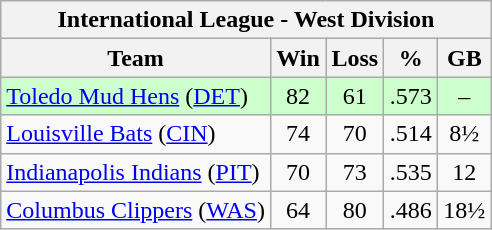<table class="wikitable">
<tr>
<th colspan="5">International League - West Division</th>
</tr>
<tr>
<th width="55%">Team</th>
<th>Win</th>
<th>Loss</th>
<th>%</th>
<th>GB</th>
</tr>
<tr align=center bgcolor=ccffcc>
<td align=left><a href='#'>Toledo Mud Hens</a> (<a href='#'>DET</a>)</td>
<td>82</td>
<td>61</td>
<td>.573</td>
<td>–</td>
</tr>
<tr align=center>
<td align=left><a href='#'>Louisville Bats</a> (<a href='#'>CIN</a>)</td>
<td>74</td>
<td>70</td>
<td>.514</td>
<td>8½</td>
</tr>
<tr align=center>
<td align=left><a href='#'>Indianapolis Indians</a> (<a href='#'>PIT</a>)</td>
<td>70</td>
<td>73</td>
<td>.535</td>
<td>12</td>
</tr>
<tr align=center>
<td align=left><a href='#'>Columbus Clippers</a> (<a href='#'>WAS</a>)</td>
<td>64</td>
<td>80</td>
<td>.486</td>
<td>18½</td>
</tr>
</table>
